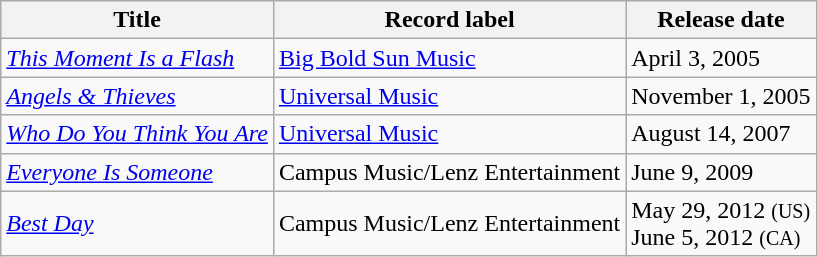<table class="wikitable">
<tr>
<th>Title</th>
<th>Record label</th>
<th>Release date</th>
</tr>
<tr>
<td><em><a href='#'>This Moment Is a Flash</a></em></td>
<td><a href='#'>Big Bold Sun Music</a></td>
<td>April 3, 2005</td>
</tr>
<tr>
<td><em><a href='#'>Angels & Thieves</a></em></td>
<td><a href='#'>Universal Music</a></td>
<td>November 1, 2005</td>
</tr>
<tr>
<td><em><a href='#'>Who Do You Think You Are</a></em></td>
<td><a href='#'>Universal Music</a></td>
<td>August 14, 2007</td>
</tr>
<tr>
<td><em><a href='#'>Everyone Is Someone</a></em></td>
<td>Campus Music/Lenz Entertainment</td>
<td>June 9, 2009</td>
</tr>
<tr>
<td><em><a href='#'>Best Day</a></em></td>
<td>Campus Music/Lenz Entertainment</td>
<td>May 29, 2012 <small>(US)</small><br>June 5, 2012 <small>(CA)</small></td>
</tr>
</table>
